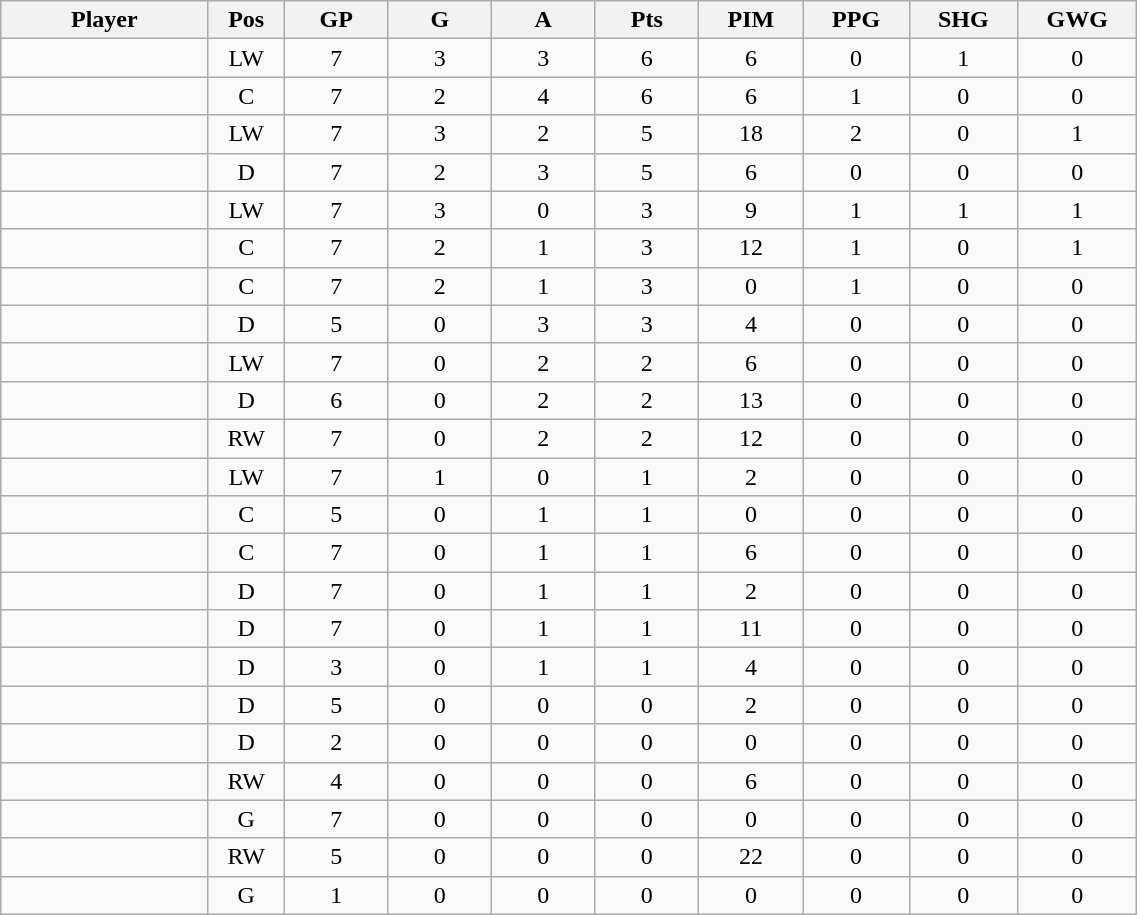<table cellpadding="2" cellspacing="0" width="60%" class="wikitable sortable">
<tr ALIGN="center">
<th bgcolor="#DDDDFF" width="10%">Player</th>
<th bgcolor="#DDDDFF" width="3%" title="Position">Pos</th>
<th bgcolor="#DDDDFF" width="5%" title="Games played">GP</th>
<th bgcolor="#DDDDFF" width="5%" title="Goals">G</th>
<th bgcolor="#DDDDFF" width="5%" title="Assists">A</th>
<th bgcolor="#DDDDFF" width="5%" title="Points">Pts</th>
<th bgcolor="#DDDDFF" width="5%" title="Penalties in Minutes">PIM</th>
<th bgcolor="#DDDDFF" width="5%" title="Power Play Goals">PPG</th>
<th bgcolor="#DDDDFF" width="5%" title="Short-handed Goals">SHG</th>
<th bgcolor="#DDDDFF" width="5%" title="Game-winning Goals">GWG</th>
</tr>
<tr align="center">
<td align="right"></td>
<td>LW</td>
<td>7</td>
<td>3</td>
<td>3</td>
<td>6</td>
<td>6</td>
<td>0</td>
<td>1</td>
<td>0</td>
</tr>
<tr align="center">
<td align="right"></td>
<td>C</td>
<td>7</td>
<td>2</td>
<td>4</td>
<td>6</td>
<td>6</td>
<td>1</td>
<td>0</td>
<td>0</td>
</tr>
<tr align="center">
<td align="right"></td>
<td>LW</td>
<td>7</td>
<td>3</td>
<td>2</td>
<td>5</td>
<td>18</td>
<td>2</td>
<td>0</td>
<td>1</td>
</tr>
<tr align="center">
<td align="right"></td>
<td>D</td>
<td>7</td>
<td>2</td>
<td>3</td>
<td>5</td>
<td>6</td>
<td>0</td>
<td>0</td>
<td>0</td>
</tr>
<tr align="center">
<td align="right"></td>
<td>LW</td>
<td>7</td>
<td>3</td>
<td>0</td>
<td>3</td>
<td>9</td>
<td>1</td>
<td>1</td>
<td>1</td>
</tr>
<tr align="center">
<td align="right"></td>
<td>C</td>
<td>7</td>
<td>2</td>
<td>1</td>
<td>3</td>
<td>12</td>
<td>1</td>
<td>0</td>
<td>1</td>
</tr>
<tr align="center">
<td align="right"></td>
<td>C</td>
<td>7</td>
<td>2</td>
<td>1</td>
<td>3</td>
<td>0</td>
<td>1</td>
<td>0</td>
<td>0</td>
</tr>
<tr align="center">
<td align="right"></td>
<td>D</td>
<td>5</td>
<td>0</td>
<td>3</td>
<td>3</td>
<td>4</td>
<td>0</td>
<td>0</td>
<td>0</td>
</tr>
<tr align="center">
<td align="right"></td>
<td>LW</td>
<td>7</td>
<td>0</td>
<td>2</td>
<td>2</td>
<td>6</td>
<td>0</td>
<td>0</td>
<td>0</td>
</tr>
<tr align="center">
<td align="right"></td>
<td>D</td>
<td>6</td>
<td>0</td>
<td>2</td>
<td>2</td>
<td>13</td>
<td>0</td>
<td>0</td>
<td>0</td>
</tr>
<tr align="center">
<td align="right"></td>
<td>RW</td>
<td>7</td>
<td>0</td>
<td>2</td>
<td>2</td>
<td>12</td>
<td>0</td>
<td>0</td>
<td>0</td>
</tr>
<tr align="center">
<td align="right"></td>
<td>LW</td>
<td>7</td>
<td>1</td>
<td>0</td>
<td>1</td>
<td>2</td>
<td>0</td>
<td>0</td>
<td>0</td>
</tr>
<tr align="center">
<td align="right"></td>
<td>C</td>
<td>5</td>
<td>0</td>
<td>1</td>
<td>1</td>
<td>0</td>
<td>0</td>
<td>0</td>
<td>0</td>
</tr>
<tr align="center">
<td align="right"></td>
<td>C</td>
<td>7</td>
<td>0</td>
<td>1</td>
<td>1</td>
<td>6</td>
<td>0</td>
<td>0</td>
<td>0</td>
</tr>
<tr align="center">
<td align="right"></td>
<td>D</td>
<td>7</td>
<td>0</td>
<td>1</td>
<td>1</td>
<td>2</td>
<td>0</td>
<td>0</td>
<td>0</td>
</tr>
<tr align="center">
<td align="right"></td>
<td>D</td>
<td>7</td>
<td>0</td>
<td>1</td>
<td>1</td>
<td>11</td>
<td>0</td>
<td>0</td>
<td>0</td>
</tr>
<tr align="center">
<td align="right"></td>
<td>D</td>
<td>3</td>
<td>0</td>
<td>1</td>
<td>1</td>
<td>4</td>
<td>0</td>
<td>0</td>
<td>0</td>
</tr>
<tr align="center">
<td align="right"></td>
<td>D</td>
<td>5</td>
<td>0</td>
<td>0</td>
<td>0</td>
<td>2</td>
<td>0</td>
<td>0</td>
<td>0</td>
</tr>
<tr align="center">
<td align="right"></td>
<td>D</td>
<td>2</td>
<td>0</td>
<td>0</td>
<td>0</td>
<td>0</td>
<td>0</td>
<td>0</td>
<td>0</td>
</tr>
<tr align="center">
<td align="right"></td>
<td>RW</td>
<td>4</td>
<td>0</td>
<td>0</td>
<td>0</td>
<td>6</td>
<td>0</td>
<td>0</td>
<td>0</td>
</tr>
<tr align="center">
<td align="right"></td>
<td>G</td>
<td>7</td>
<td>0</td>
<td>0</td>
<td>0</td>
<td>0</td>
<td>0</td>
<td>0</td>
<td>0</td>
</tr>
<tr align="center">
<td align="right"></td>
<td>RW</td>
<td>5</td>
<td>0</td>
<td>0</td>
<td>0</td>
<td>22</td>
<td>0</td>
<td>0</td>
<td>0</td>
</tr>
<tr align="center">
<td align="right"></td>
<td>G</td>
<td>1</td>
<td>0</td>
<td>0</td>
<td>0</td>
<td>0</td>
<td>0</td>
<td>0</td>
<td>0</td>
</tr>
</table>
